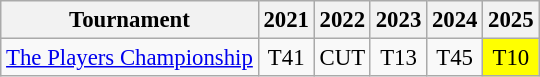<table class="wikitable" style="font-size:95%;text-align:center;">
<tr>
<th>Tournament</th>
<th>2021</th>
<th>2022</th>
<th>2023</th>
<th>2024</th>
<th>2025</th>
</tr>
<tr>
<td align=left><a href='#'>The Players Championship</a></td>
<td>T41</td>
<td>CUT</td>
<td>T13</td>
<td>T45</td>
<td style="background:yellow;">T10</td>
</tr>
</table>
